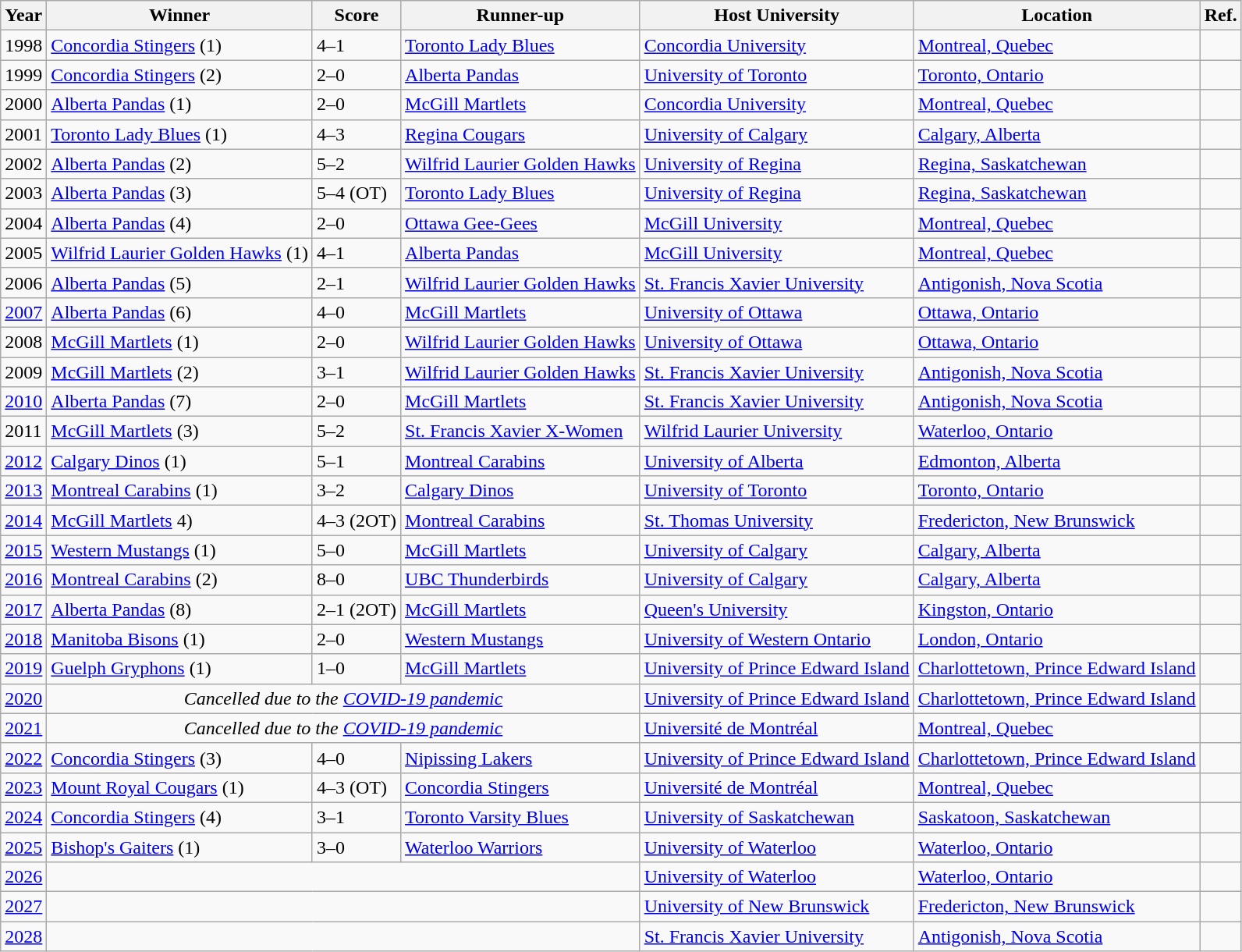<table class="wikitable sortable">
<tr>
<th>Year</th>
<th>Winner</th>
<th>Score</th>
<th>Runner-up</th>
<th>Host University</th>
<th>Location</th>
<th>Ref.</th>
</tr>
<tr>
<td>1998</td>
<td><a href='#'>Concordia Stingers</a> (1)</td>
<td>4–1</td>
<td><a href='#'>Toronto Lady Blues</a></td>
<td><a href='#'>Concordia University</a></td>
<td><a href='#'>Montreal, Quebec</a></td>
<td></td>
</tr>
<tr>
<td>1999</td>
<td><a href='#'>Concordia Stingers</a> (2)</td>
<td>2–0</td>
<td><a href='#'>Alberta Pandas</a></td>
<td><a href='#'>University of Toronto</a></td>
<td><a href='#'>Toronto, Ontario</a></td>
<td></td>
</tr>
<tr>
<td>2000</td>
<td><a href='#'>Alberta Pandas</a> (1)</td>
<td>2–0</td>
<td><a href='#'>McGill Martlets</a></td>
<td><a href='#'>Concordia University</a></td>
<td><a href='#'>Montreal, Quebec</a></td>
<td></td>
</tr>
<tr>
<td>2001</td>
<td><a href='#'>Toronto Lady Blues</a> (1)</td>
<td>4–3</td>
<td><a href='#'>Regina Cougars</a></td>
<td><a href='#'>University of Calgary</a></td>
<td><a href='#'>Calgary, Alberta</a></td>
<td></td>
</tr>
<tr>
<td>2002</td>
<td><a href='#'>Alberta Pandas</a> (2)</td>
<td>5–2</td>
<td><a href='#'>Wilfrid Laurier Golden Hawks</a></td>
<td><a href='#'>University of Regina</a></td>
<td><a href='#'>Regina, Saskatchewan</a></td>
<td></td>
</tr>
<tr>
<td>2003</td>
<td><a href='#'>Alberta Pandas</a> (3)</td>
<td>5–4 (OT)</td>
<td><a href='#'>Toronto Lady Blues</a></td>
<td><a href='#'>University of Regina</a></td>
<td><a href='#'>Regina, Saskatchewan</a></td>
<td></td>
</tr>
<tr>
<td>2004</td>
<td><a href='#'>Alberta Pandas</a> (4)</td>
<td>2–0</td>
<td><a href='#'>Ottawa Gee-Gees</a></td>
<td><a href='#'>McGill University</a></td>
<td><a href='#'>Montreal, Quebec</a></td>
<td></td>
</tr>
<tr>
<td>2005</td>
<td><a href='#'>Wilfrid Laurier Golden Hawks</a> (1)</td>
<td>4–1</td>
<td><a href='#'>Alberta Pandas</a></td>
<td><a href='#'>McGill University</a></td>
<td><a href='#'>Montreal, Quebec</a></td>
<td></td>
</tr>
<tr>
<td>2006</td>
<td><a href='#'>Alberta Pandas</a> (5)</td>
<td>2–1</td>
<td><a href='#'>Wilfrid Laurier Golden Hawks</a></td>
<td><a href='#'>St. Francis Xavier University</a></td>
<td><a href='#'>Antigonish, Nova Scotia</a></td>
<td></td>
</tr>
<tr>
<td><a href='#'>2007</a></td>
<td><a href='#'>Alberta Pandas</a> (6)</td>
<td>4–0</td>
<td><a href='#'>McGill Martlets</a></td>
<td><a href='#'>University of Ottawa</a></td>
<td><a href='#'>Ottawa, Ontario</a></td>
<td></td>
</tr>
<tr>
<td>2008</td>
<td><a href='#'>McGill Martlets</a> (1)</td>
<td>2–0</td>
<td><a href='#'>Wilfrid Laurier Golden Hawks</a></td>
<td><a href='#'>University of Ottawa</a></td>
<td><a href='#'>Ottawa, Ontario</a></td>
<td></td>
</tr>
<tr>
<td>2009</td>
<td><a href='#'>McGill Martlets</a> (2)</td>
<td>3–1</td>
<td><a href='#'>Wilfrid Laurier Golden Hawks</a></td>
<td><a href='#'>St. Francis Xavier University</a></td>
<td><a href='#'>Antigonish, Nova Scotia</a></td>
<td></td>
</tr>
<tr>
<td><a href='#'>2010</a></td>
<td><a href='#'>Alberta Pandas</a> (7)</td>
<td>2–0</td>
<td><a href='#'>McGill Martlets</a></td>
<td><a href='#'>St. Francis Xavier University</a></td>
<td><a href='#'>Antigonish, Nova Scotia</a></td>
<td></td>
</tr>
<tr>
<td>2011</td>
<td><a href='#'>McGill Martlets</a> (3)</td>
<td>5–2</td>
<td><a href='#'>St. Francis Xavier X-Women</a></td>
<td><a href='#'>Wilfrid Laurier University</a></td>
<td><a href='#'>Waterloo, Ontario</a></td>
<td></td>
</tr>
<tr>
<td><a href='#'>2012</a></td>
<td><a href='#'>Calgary Dinos</a> (1)</td>
<td>5–1</td>
<td><a href='#'>Montreal Carabins</a></td>
<td><a href='#'>University of Alberta</a></td>
<td><a href='#'>Edmonton, Alberta</a></td>
<td></td>
</tr>
<tr>
<td><a href='#'>2013</a></td>
<td><a href='#'>Montreal Carabins</a> (1)</td>
<td>3–2</td>
<td><a href='#'>Calgary Dinos</a></td>
<td><a href='#'>University of Toronto</a></td>
<td><a href='#'>Toronto, Ontario</a></td>
<td></td>
</tr>
<tr>
<td><a href='#'>2014</a></td>
<td><a href='#'>McGill Martlets</a> 4)</td>
<td>4–3 (2OT)</td>
<td><a href='#'>Montreal Carabins</a></td>
<td><a href='#'>St. Thomas University</a></td>
<td><a href='#'>Fredericton, New Brunswick</a></td>
<td></td>
</tr>
<tr>
<td><a href='#'>2015</a></td>
<td><a href='#'>Western Mustangs</a> (1)</td>
<td>5–0 </td>
<td><a href='#'>McGill Martlets</a></td>
<td><a href='#'>University of Calgary</a></td>
<td><a href='#'>Calgary, Alberta</a></td>
<td></td>
</tr>
<tr>
<td><a href='#'>2016</a></td>
<td><a href='#'>Montreal Carabins</a> (2)</td>
<td>8–0</td>
<td><a href='#'>UBC Thunderbirds</a></td>
<td><a href='#'>University of Calgary</a></td>
<td><a href='#'>Calgary, Alberta</a></td>
<td></td>
</tr>
<tr>
<td><a href='#'>2017</a></td>
<td><a href='#'>Alberta Pandas</a> (8)</td>
<td>2–1 (2OT)</td>
<td><a href='#'>McGill Martlets</a></td>
<td><a href='#'>Queen's University</a></td>
<td><a href='#'>Kingston, Ontario</a></td>
<td></td>
</tr>
<tr>
<td><a href='#'>2018</a></td>
<td><a href='#'>Manitoba Bisons</a> (1)</td>
<td>2–0</td>
<td><a href='#'>Western Mustangs</a></td>
<td><a href='#'>University of Western Ontario</a></td>
<td><a href='#'>London, Ontario</a></td>
<td></td>
</tr>
<tr>
<td><a href='#'>2019</a></td>
<td><a href='#'>Guelph Gryphons</a> (1)</td>
<td>1–0</td>
<td><a href='#'>McGill Martlets</a></td>
<td><a href='#'>University of Prince Edward Island</a></td>
<td><a href='#'>Charlottetown, Prince Edward Island</a></td>
<td></td>
</tr>
<tr>
<td><a href='#'>2020</a></td>
<td align="center" colspan=3><em>Cancelled due to the <a href='#'>COVID-19 pandemic</a></em></td>
<td><a href='#'>University of Prince Edward Island</a></td>
<td><a href='#'>Charlottetown, Prince Edward Island</a></td>
<td></td>
</tr>
<tr>
<td><a href='#'>2021</a></td>
<td align="center" colspan=3><em>Cancelled due to the <a href='#'>COVID-19 pandemic</a></em></td>
<td><a href='#'>Université de Montréal</a></td>
<td><a href='#'>Montreal, Quebec</a></td>
<td></td>
</tr>
<tr>
<td><a href='#'>2022</a></td>
<td><a href='#'>Concordia Stingers</a> (3)</td>
<td>4–0</td>
<td><a href='#'>Nipissing Lakers</a></td>
<td><a href='#'>University of Prince Edward Island</a></td>
<td><a href='#'>Charlottetown, Prince Edward Island</a></td>
<td></td>
</tr>
<tr>
<td><a href='#'>2023</a></td>
<td><a href='#'>Mount Royal Cougars</a> (1)</td>
<td>4–3 (OT)</td>
<td><a href='#'>Concordia Stingers</a></td>
<td><a href='#'>Université de Montréal</a></td>
<td><a href='#'>Montreal, Quebec</a></td>
<td></td>
</tr>
<tr>
<td><a href='#'>2024</a></td>
<td><a href='#'>Concordia Stingers</a> (4)</td>
<td>3–1</td>
<td><a href='#'>Toronto Varsity Blues</a></td>
<td><a href='#'>University of Saskatchewan</a></td>
<td><a href='#'>Saskatoon, Saskatchewan</a></td>
<td></td>
</tr>
<tr>
<td><a href='#'>2025</a></td>
<td><a href='#'>Bishop's Gaiters</a> (1)</td>
<td>3–0</td>
<td><a href='#'>Waterloo Warriors</a></td>
<td><a href='#'>University of Waterloo</a></td>
<td><a href='#'>Waterloo, Ontario</a></td>
<td></td>
</tr>
<tr>
<td><a href='#'>2026</a></td>
<td align="center" colspan=3></td>
<td><a href='#'>University of Waterloo</a></td>
<td><a href='#'>Waterloo, Ontario</a></td>
<td></td>
</tr>
<tr>
<td><a href='#'>2027</a></td>
<td align="center" colspan=3></td>
<td><a href='#'>University of New Brunswick</a></td>
<td><a href='#'>Fredericton, New Brunswick</a></td>
<td></td>
</tr>
<tr>
<td><a href='#'>2028</a></td>
<td align="center" colspan=3></td>
<td><a href='#'>St. Francis Xavier University</a></td>
<td><a href='#'>Antigonish, Nova Scotia</a></td>
<td></td>
</tr>
</table>
